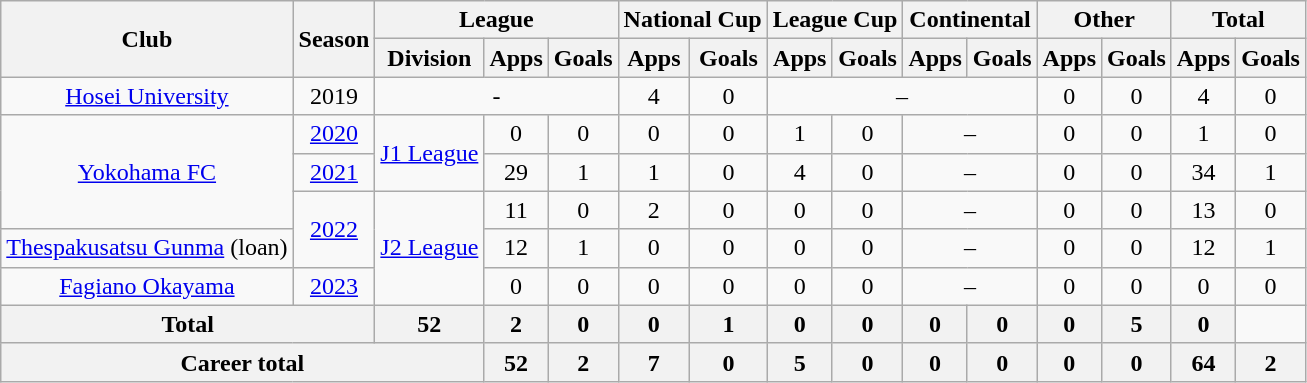<table class="wikitable" style="text-align: center">
<tr>
<th rowspan="2">Club</th>
<th rowspan="2">Season</th>
<th colspan="3">League</th>
<th colspan="2">National Cup</th>
<th colspan="2">League Cup</th>
<th colspan="2">Continental</th>
<th colspan="2">Other</th>
<th colspan="2">Total</th>
</tr>
<tr>
<th>Division</th>
<th>Apps</th>
<th>Goals</th>
<th>Apps</th>
<th>Goals</th>
<th>Apps</th>
<th>Goals</th>
<th>Apps</th>
<th>Goals</th>
<th>Apps</th>
<th>Goals</th>
<th>Apps</th>
<th>Goals</th>
</tr>
<tr>
<td><a href='#'>Hosei University</a></td>
<td>2019</td>
<td colspan="3">-</td>
<td>4</td>
<td>0</td>
<td colspan="4">–</td>
<td>0</td>
<td>0</td>
<td>4</td>
<td>0</td>
</tr>
<tr>
<td rowspan="3"><a href='#'>Yokohama FC</a></td>
<td><a href='#'>2020</a></td>
<td rowspan="2"><a href='#'>J1 League</a></td>
<td>0</td>
<td>0</td>
<td>0</td>
<td>0</td>
<td>1</td>
<td>0</td>
<td colspan="2">–</td>
<td>0</td>
<td>0</td>
<td>1</td>
<td>0</td>
</tr>
<tr>
<td><a href='#'>2021</a></td>
<td>29</td>
<td>1</td>
<td>1</td>
<td>0</td>
<td>4</td>
<td>0</td>
<td colspan="2">–</td>
<td>0</td>
<td>0</td>
<td>34</td>
<td>1</td>
</tr>
<tr>
<td rowspan="2"><a href='#'>2022</a></td>
<td rowspan="3"><a href='#'>J2 League</a></td>
<td>11</td>
<td>0</td>
<td>2</td>
<td>0</td>
<td>0</td>
<td>0</td>
<td colspan="2">–</td>
<td>0</td>
<td>0</td>
<td>13</td>
<td>0</td>
</tr>
<tr>
<td><a href='#'>Thespakusatsu Gunma</a> (loan)</td>
<td>12</td>
<td>1</td>
<td>0</td>
<td>0</td>
<td>0</td>
<td>0</td>
<td colspan="2">–</td>
<td>0</td>
<td>0</td>
<td>12</td>
<td>1</td>
</tr>
<tr>
<td><a href='#'>Fagiano Okayama</a></td>
<td><a href='#'>2023</a></td>
<td>0</td>
<td>0</td>
<td>0</td>
<td>0</td>
<td>0</td>
<td>0</td>
<td colspan="2">–</td>
<td>0</td>
<td>0</td>
<td>0</td>
<td>0</td>
</tr>
<tr>
<th colspan=2>Total</th>
<th>52</th>
<th>2</th>
<th>0</th>
<th>0</th>
<th>1</th>
<th>0</th>
<th>0</th>
<th>0</th>
<th>0</th>
<th>0</th>
<th>5</th>
<th>0</th>
</tr>
<tr>
<th colspan=3>Career total</th>
<th>52</th>
<th>2</th>
<th>7</th>
<th>0</th>
<th>5</th>
<th>0</th>
<th>0</th>
<th>0</th>
<th>0</th>
<th>0</th>
<th>64</th>
<th>2</th>
</tr>
</table>
